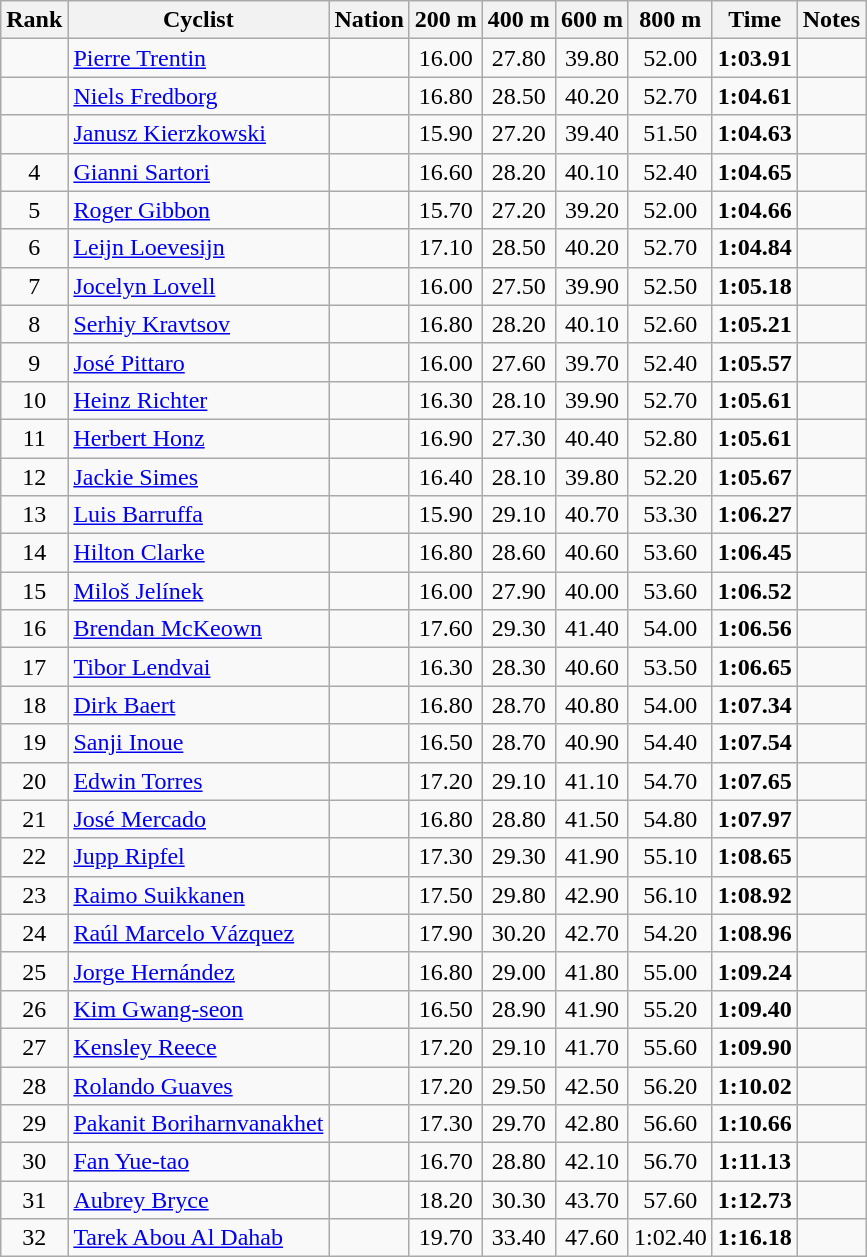<table class="wikitable sortable" style="text-align:center">
<tr>
<th>Rank</th>
<th>Cyclist</th>
<th>Nation</th>
<th>200 m</th>
<th>400 m</th>
<th>600 m</th>
<th>800 m</th>
<th>Time</th>
<th>Notes</th>
</tr>
<tr>
<td></td>
<td align=left><a href='#'>Pierre Trentin</a></td>
<td align=left></td>
<td>16.00</td>
<td>27.80</td>
<td>39.80</td>
<td>52.00</td>
<td><strong>1:03.91</strong></td>
<td></td>
</tr>
<tr>
<td></td>
<td align=left><a href='#'>Niels Fredborg</a></td>
<td align=left></td>
<td>16.80</td>
<td>28.50</td>
<td>40.20</td>
<td>52.70</td>
<td><strong>1:04.61</strong></td>
<td></td>
</tr>
<tr>
<td></td>
<td align=left><a href='#'>Janusz Kierzkowski</a></td>
<td align=left></td>
<td>15.90</td>
<td>27.20</td>
<td>39.40</td>
<td>51.50</td>
<td><strong>1:04.63</strong></td>
<td></td>
</tr>
<tr>
<td>4</td>
<td align=left><a href='#'>Gianni Sartori</a></td>
<td align=left></td>
<td>16.60</td>
<td>28.20</td>
<td>40.10</td>
<td>52.40</td>
<td><strong>1:04.65</strong></td>
<td></td>
</tr>
<tr>
<td>5</td>
<td align=left><a href='#'>Roger Gibbon</a></td>
<td align=left></td>
<td>15.70</td>
<td>27.20</td>
<td>39.20</td>
<td>52.00</td>
<td><strong>1:04.66</strong></td>
<td></td>
</tr>
<tr>
<td>6</td>
<td align=left><a href='#'>Leijn Loevesijn</a></td>
<td align=left></td>
<td>17.10</td>
<td>28.50</td>
<td>40.20</td>
<td>52.70</td>
<td><strong>1:04.84</strong></td>
<td></td>
</tr>
<tr>
<td>7</td>
<td align=left><a href='#'>Jocelyn Lovell</a></td>
<td align=left></td>
<td>16.00</td>
<td>27.50</td>
<td>39.90</td>
<td>52.50</td>
<td><strong>1:05.18</strong></td>
<td></td>
</tr>
<tr>
<td>8</td>
<td align=left><a href='#'>Serhiy Kravtsov</a></td>
<td align=left></td>
<td>16.80</td>
<td>28.20</td>
<td>40.10</td>
<td>52.60</td>
<td><strong>1:05.21</strong></td>
<td></td>
</tr>
<tr>
<td>9</td>
<td align=left><a href='#'>José Pittaro</a></td>
<td align=left></td>
<td>16.00</td>
<td>27.60</td>
<td>39.70</td>
<td>52.40</td>
<td><strong>1:05.57</strong></td>
<td></td>
</tr>
<tr>
<td>10</td>
<td align=left><a href='#'>Heinz Richter</a></td>
<td align=left></td>
<td>16.30</td>
<td>28.10</td>
<td>39.90</td>
<td>52.70</td>
<td><strong>1:05.61</strong></td>
<td></td>
</tr>
<tr>
<td>11</td>
<td align=left><a href='#'>Herbert Honz</a></td>
<td align=left></td>
<td>16.90</td>
<td>27.30</td>
<td>40.40</td>
<td>52.80</td>
<td><strong>1:05.61</strong></td>
<td></td>
</tr>
<tr>
<td>12</td>
<td align=left><a href='#'>Jackie Simes</a></td>
<td align=left></td>
<td>16.40</td>
<td>28.10</td>
<td>39.80</td>
<td>52.20</td>
<td><strong>1:05.67</strong></td>
<td></td>
</tr>
<tr>
<td>13</td>
<td align=left><a href='#'>Luis Barruffa</a></td>
<td align=left></td>
<td>15.90</td>
<td>29.10</td>
<td>40.70</td>
<td>53.30</td>
<td><strong>1:06.27</strong></td>
<td></td>
</tr>
<tr>
<td>14</td>
<td align=left><a href='#'>Hilton Clarke</a></td>
<td align=left></td>
<td>16.80</td>
<td>28.60</td>
<td>40.60</td>
<td>53.60</td>
<td><strong>1:06.45</strong></td>
<td></td>
</tr>
<tr>
<td>15</td>
<td align=left><a href='#'>Miloš Jelínek</a></td>
<td align=left></td>
<td>16.00</td>
<td>27.90</td>
<td>40.00</td>
<td>53.60</td>
<td><strong>1:06.52</strong></td>
<td></td>
</tr>
<tr>
<td>16</td>
<td align=left><a href='#'>Brendan McKeown</a></td>
<td align=left></td>
<td>17.60</td>
<td>29.30</td>
<td>41.40</td>
<td>54.00</td>
<td><strong>1:06.56</strong></td>
<td></td>
</tr>
<tr>
<td>17</td>
<td align=left><a href='#'>Tibor Lendvai</a></td>
<td align=left></td>
<td>16.30</td>
<td>28.30</td>
<td>40.60</td>
<td>53.50</td>
<td><strong>1:06.65</strong></td>
<td></td>
</tr>
<tr>
<td>18</td>
<td align=left><a href='#'>Dirk Baert</a></td>
<td align=left></td>
<td>16.80</td>
<td>28.70</td>
<td>40.80</td>
<td>54.00</td>
<td><strong>1:07.34</strong></td>
<td></td>
</tr>
<tr>
<td>19</td>
<td align=left><a href='#'>Sanji Inoue</a></td>
<td align=left></td>
<td>16.50</td>
<td>28.70</td>
<td>40.90</td>
<td>54.40</td>
<td><strong>1:07.54</strong></td>
<td></td>
</tr>
<tr>
<td>20</td>
<td align=left><a href='#'>Edwin Torres</a></td>
<td align=left></td>
<td>17.20</td>
<td>29.10</td>
<td>41.10</td>
<td>54.70</td>
<td><strong>1:07.65</strong></td>
<td></td>
</tr>
<tr>
<td>21</td>
<td align=left><a href='#'>José Mercado</a></td>
<td align=left></td>
<td>16.80</td>
<td>28.80</td>
<td>41.50</td>
<td>54.80</td>
<td><strong>1:07.97</strong></td>
<td></td>
</tr>
<tr>
<td>22</td>
<td align=left><a href='#'>Jupp Ripfel</a></td>
<td align=left></td>
<td>17.30</td>
<td>29.30</td>
<td>41.90</td>
<td>55.10</td>
<td><strong>1:08.65</strong></td>
<td></td>
</tr>
<tr>
<td>23</td>
<td align=left><a href='#'>Raimo Suikkanen</a></td>
<td align=left></td>
<td>17.50</td>
<td>29.80</td>
<td>42.90</td>
<td>56.10</td>
<td><strong>1:08.92</strong></td>
<td></td>
</tr>
<tr>
<td>24</td>
<td align=left><a href='#'>Raúl Marcelo Vázquez</a></td>
<td align=left></td>
<td>17.90</td>
<td>30.20</td>
<td>42.70</td>
<td>54.20</td>
<td><strong>1:08.96</strong></td>
<td></td>
</tr>
<tr>
<td>25</td>
<td align=left><a href='#'>Jorge Hernández</a></td>
<td align=left></td>
<td>16.80</td>
<td>29.00</td>
<td>41.80</td>
<td>55.00</td>
<td><strong>1:09.24</strong></td>
<td></td>
</tr>
<tr>
<td>26</td>
<td align=left><a href='#'>Kim Gwang-seon</a></td>
<td align=left></td>
<td>16.50</td>
<td>28.90</td>
<td>41.90</td>
<td>55.20</td>
<td><strong>1:09.40</strong></td>
<td></td>
</tr>
<tr>
<td>27</td>
<td align=left><a href='#'>Kensley Reece</a></td>
<td align=left></td>
<td>17.20</td>
<td>29.10</td>
<td>41.70</td>
<td>55.60</td>
<td><strong>1:09.90</strong></td>
<td></td>
</tr>
<tr>
<td>28</td>
<td align=left><a href='#'>Rolando Guaves</a></td>
<td align=left></td>
<td>17.20</td>
<td>29.50</td>
<td>42.50</td>
<td>56.20</td>
<td><strong>1:10.02</strong></td>
<td></td>
</tr>
<tr>
<td>29</td>
<td align=left><a href='#'>Pakanit Boriharnvanakhet</a></td>
<td align=left></td>
<td>17.30</td>
<td>29.70</td>
<td>42.80</td>
<td>56.60</td>
<td><strong>1:10.66</strong></td>
<td></td>
</tr>
<tr>
<td>30</td>
<td align=left><a href='#'>Fan Yue-tao</a></td>
<td align=left></td>
<td>16.70</td>
<td>28.80</td>
<td>42.10</td>
<td>56.70</td>
<td><strong>1:11.13</strong></td>
<td></td>
</tr>
<tr>
<td>31</td>
<td align=left><a href='#'>Aubrey Bryce</a></td>
<td align=left></td>
<td>18.20</td>
<td>30.30</td>
<td>43.70</td>
<td>57.60</td>
<td><strong>1:12.73</strong></td>
<td></td>
</tr>
<tr>
<td>32</td>
<td align=left><a href='#'>Tarek Abou Al Dahab</a></td>
<td align=left></td>
<td>19.70</td>
<td>33.40</td>
<td>47.60</td>
<td data-sort-value=62.40>1:02.40</td>
<td><strong>1:16.18</strong></td>
<td></td>
</tr>
</table>
